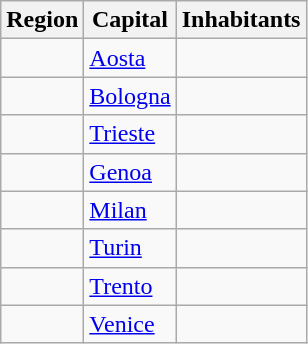<table class="wikitable sortable">
<tr>
<th>Region</th>
<th>Capital</th>
<th>Inhabitants</th>
</tr>
<tr>
<td></td>
<td><a href='#'>Aosta</a></td>
<td align=right></td>
</tr>
<tr>
<td></td>
<td><a href='#'>Bologna</a></td>
<td align=right></td>
</tr>
<tr>
<td></td>
<td><a href='#'>Trieste</a></td>
<td align=right></td>
</tr>
<tr>
<td></td>
<td><a href='#'>Genoa</a></td>
<td align=right></td>
</tr>
<tr>
<td></td>
<td><a href='#'>Milan</a></td>
<td align=right></td>
</tr>
<tr>
<td></td>
<td><a href='#'>Turin</a></td>
<td align=right></td>
</tr>
<tr>
<td></td>
<td><a href='#'>Trento</a></td>
<td align=right></td>
</tr>
<tr>
<td></td>
<td><a href='#'>Venice</a></td>
<td align=right></td>
</tr>
</table>
